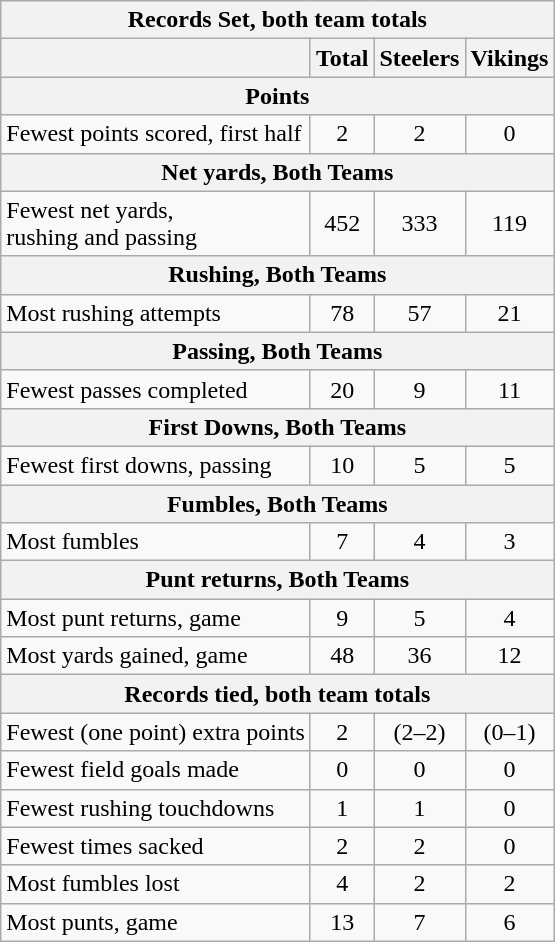<table class="wikitable">
<tr>
<th colspan=4>Records Set, both team totals</th>
</tr>
<tr>
<th></th>
<th>Total</th>
<th>Steelers</th>
<th>Vikings</th>
</tr>
<tr>
<th colspan=4>Points</th>
</tr>
<tr align=center>
<td align=left>Fewest points scored, first half</td>
<td>2</td>
<td>2</td>
<td>0</td>
</tr>
<tr>
<th colspan=4>Net yards, Both Teams</th>
</tr>
<tr align=center>
<td align=left>Fewest net yards,<br> rushing and passing</td>
<td>452</td>
<td>333</td>
<td>119</td>
</tr>
<tr>
<th colspan=4>Rushing, Both Teams</th>
</tr>
<tr align=center>
<td align=left>Most rushing attempts</td>
<td>78</td>
<td>57</td>
<td>21</td>
</tr>
<tr>
<th colspan=4>Passing, Both Teams</th>
</tr>
<tr align=center>
<td align=left>Fewest passes completed</td>
<td>20</td>
<td>9</td>
<td>11</td>
</tr>
<tr>
<th colspan=4>First Downs, Both Teams</th>
</tr>
<tr align=center>
<td align=left>Fewest first downs, passing</td>
<td>10</td>
<td>5</td>
<td>5</td>
</tr>
<tr>
<th colspan=4>Fumbles, Both Teams</th>
</tr>
<tr align=center>
<td align=left>Most fumbles</td>
<td>7</td>
<td>4</td>
<td>3</td>
</tr>
<tr>
<th colspan=4>Punt returns, Both Teams</th>
</tr>
<tr align=center>
<td align=left>Most punt returns, game</td>
<td>9</td>
<td>5</td>
<td>4</td>
</tr>
<tr align=center>
<td align=left>Most yards gained, game</td>
<td>48</td>
<td>36</td>
<td>12</td>
</tr>
<tr>
<th colspan=4>Records tied, both team totals</th>
</tr>
<tr align=center>
<td align=left>Fewest (one point) extra points</td>
<td>2</td>
<td>(2–2)</td>
<td>(0–1)</td>
</tr>
<tr align=center>
<td align=left>Fewest field goals made</td>
<td>0</td>
<td>0</td>
<td>0</td>
</tr>
<tr align=center>
<td align=left>Fewest rushing touchdowns</td>
<td>1</td>
<td>1</td>
<td>0</td>
</tr>
<tr align=center>
<td align=left>Fewest times sacked</td>
<td>2</td>
<td>2</td>
<td>0</td>
</tr>
<tr align=center>
<td align=left>Most fumbles lost</td>
<td>4</td>
<td>2</td>
<td>2</td>
</tr>
<tr align=center>
<td align=left>Most punts, game</td>
<td>13</td>
<td>7</td>
<td>6</td>
</tr>
</table>
